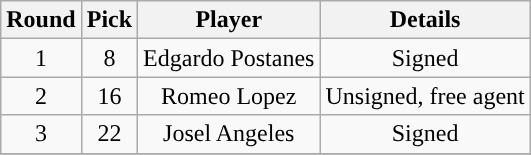<table class="wikitable sortable sortable">
<tr>
<th>Round</th>
<th>Pick</th>
<th>Player</th>
<th>Details</th>
</tr>
<tr style="text-align: center">
<td>1</td>
<td>8</td>
<td>Edgardo Postanes</td>
<td>Signed</td>
</tr>
<tr style="text-align: center">
<td>2</td>
<td>16</td>
<td>Romeo Lopez</td>
<td>Unsigned, free agent</td>
</tr>
<tr style="text-align: center">
<td>3</td>
<td>22</td>
<td>Josel Angeles</td>
<td>Signed</td>
</tr>
<tr>
</tr>
</table>
